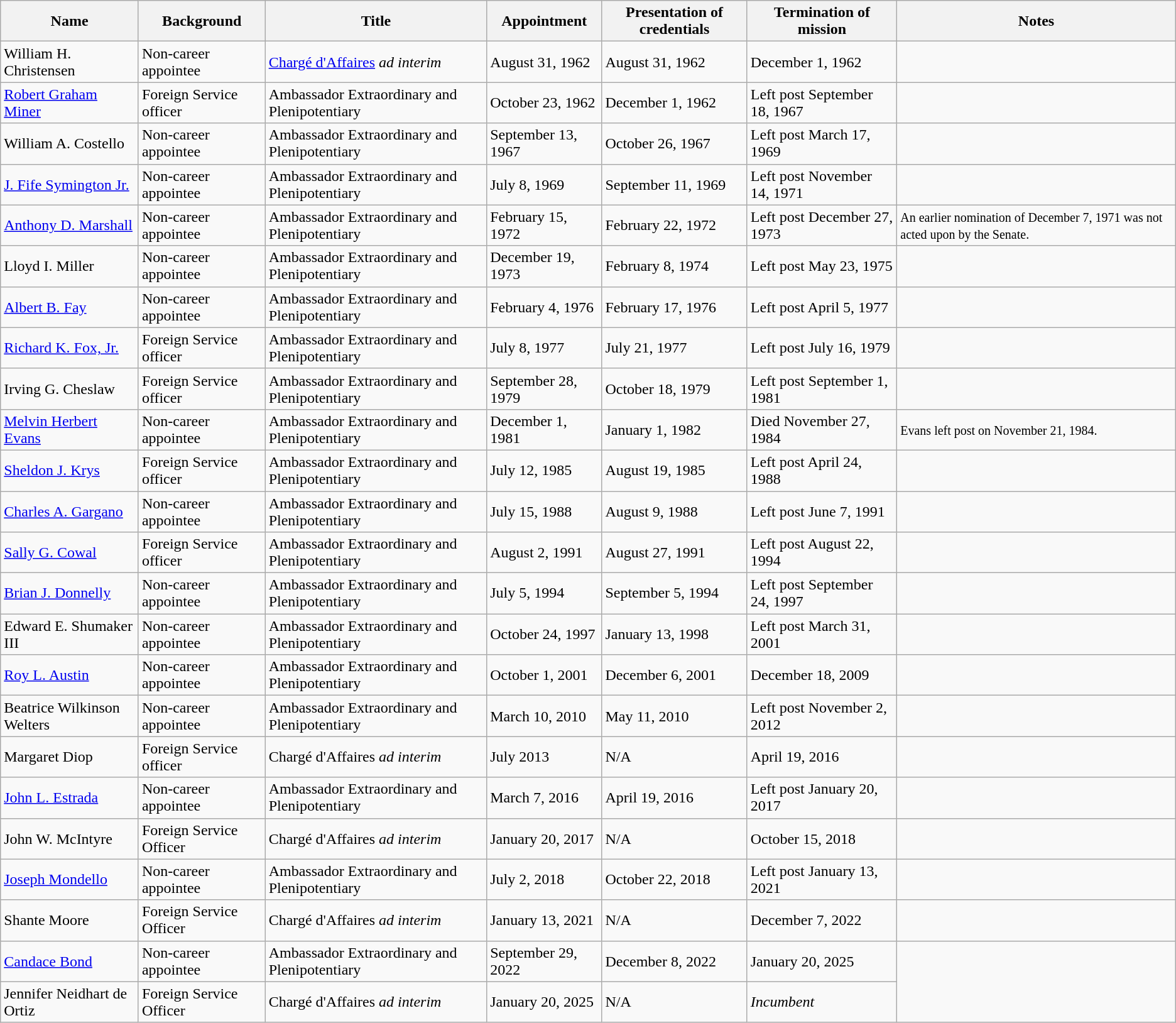<table class="wikitable nowraplinks">
<tr>
<th>Name</th>
<th>Background</th>
<th>Title</th>
<th>Appointment</th>
<th>Presentation of credentials</th>
<th>Termination of mission</th>
<th>Notes</th>
</tr>
<tr>
<td>William H. Christensen</td>
<td>Non-career appointee</td>
<td><a href='#'>Chargé d'Affaires</a> <em>ad interim</em></td>
<td>August 31, 1962</td>
<td>August 31, 1962</td>
<td>December 1, 1962</td>
<td></td>
</tr>
<tr>
<td><a href='#'>Robert Graham Miner</a></td>
<td>Foreign Service officer</td>
<td>Ambassador Extraordinary and Plenipotentiary</td>
<td>October 23, 1962</td>
<td>December 1, 1962</td>
<td>Left post September 18, 1967</td>
<td></td>
</tr>
<tr>
<td>William A. Costello</td>
<td>Non-career appointee</td>
<td>Ambassador Extraordinary and Plenipotentiary</td>
<td>September 13, 1967</td>
<td>October 26, 1967</td>
<td>Left post March 17, 1969</td>
<td></td>
</tr>
<tr>
<td><a href='#'>J. Fife Symington Jr.</a></td>
<td>Non-career appointee</td>
<td>Ambassador Extraordinary and Plenipotentiary</td>
<td>July 8, 1969</td>
<td>September 11, 1969</td>
<td>Left post November 14, 1971</td>
<td></td>
</tr>
<tr>
<td><a href='#'>Anthony D. Marshall</a></td>
<td>Non-career appointee</td>
<td>Ambassador Extraordinary and Plenipotentiary</td>
<td>February 15, 1972</td>
<td>February 22, 1972</td>
<td>Left post December 27, 1973</td>
<td><small>An earlier nomination of December 7, 1971 was not acted upon by the Senate.</small></td>
</tr>
<tr>
<td>Lloyd I. Miller</td>
<td>Non-career appointee</td>
<td>Ambassador Extraordinary and Plenipotentiary</td>
<td>December 19, 1973</td>
<td>February 8, 1974</td>
<td>Left post May 23, 1975</td>
<td></td>
</tr>
<tr>
<td><a href='#'>Albert B. Fay</a></td>
<td>Non-career appointee</td>
<td>Ambassador Extraordinary and Plenipotentiary</td>
<td>February 4, 1976</td>
<td>February 17, 1976</td>
<td>Left post April 5, 1977</td>
<td></td>
</tr>
<tr>
<td><a href='#'>Richard K. Fox, Jr.</a></td>
<td>Foreign Service officer</td>
<td>Ambassador Extraordinary and Plenipotentiary</td>
<td>July 8, 1977</td>
<td>July 21, 1977</td>
<td>Left post July 16, 1979</td>
<td></td>
</tr>
<tr>
<td>Irving G. Cheslaw</td>
<td>Foreign Service officer</td>
<td>Ambassador Extraordinary and Plenipotentiary</td>
<td>September 28, 1979</td>
<td>October 18, 1979</td>
<td>Left post September 1, 1981</td>
<td></td>
</tr>
<tr>
<td><a href='#'>Melvin Herbert Evans</a></td>
<td>Non-career appointee</td>
<td>Ambassador Extraordinary and Plenipotentiary</td>
<td>December 1, 1981</td>
<td>January 1, 1982</td>
<td>Died November 27, 1984</td>
<td><small>Evans left post on November 21, 1984.</small></td>
</tr>
<tr>
<td><a href='#'>Sheldon J. Krys</a></td>
<td>Foreign Service officer</td>
<td>Ambassador Extraordinary and Plenipotentiary</td>
<td>July 12, 1985</td>
<td>August 19, 1985</td>
<td>Left post April 24, 1988</td>
<td></td>
</tr>
<tr>
<td><a href='#'>Charles A. Gargano</a></td>
<td>Non-career appointee</td>
<td>Ambassador Extraordinary and Plenipotentiary</td>
<td>July 15, 1988</td>
<td>August 9, 1988</td>
<td>Left post June 7, 1991</td>
<td></td>
</tr>
<tr>
<td><a href='#'>Sally G. Cowal</a></td>
<td>Foreign Service officer</td>
<td>Ambassador Extraordinary and Plenipotentiary</td>
<td>August 2, 1991</td>
<td>August 27, 1991</td>
<td>Left post August 22, 1994</td>
<td></td>
</tr>
<tr>
<td><a href='#'>Brian J. Donnelly</a></td>
<td>Non-career appointee</td>
<td>Ambassador Extraordinary and Plenipotentiary</td>
<td>July 5, 1994</td>
<td>September 5, 1994</td>
<td>Left post September 24, 1997</td>
<td></td>
</tr>
<tr>
<td>Edward E. Shumaker III</td>
<td>Non-career appointee</td>
<td>Ambassador Extraordinary and Plenipotentiary</td>
<td>October 24, 1997</td>
<td>January 13, 1998</td>
<td>Left post March 31, 2001</td>
<td></td>
</tr>
<tr>
<td><a href='#'>Roy L. Austin</a></td>
<td>Non-career appointee</td>
<td>Ambassador Extraordinary and Plenipotentiary</td>
<td>October 1, 2001</td>
<td>December 6, 2001</td>
<td>December 18, 2009</td>
<td></td>
</tr>
<tr>
<td>Beatrice Wilkinson Welters</td>
<td>Non-career appointee</td>
<td>Ambassador Extraordinary and Plenipotentiary</td>
<td>March 10, 2010</td>
<td>May 11, 2010</td>
<td>Left post November 2, 2012</td>
<td></td>
</tr>
<tr>
<td>Margaret Diop</td>
<td>Foreign Service officer</td>
<td>Chargé d'Affaires <em>ad interim</em></td>
<td>July 2013</td>
<td>N/A</td>
<td>April 19, 2016</td>
<td></td>
</tr>
<tr>
<td><a href='#'>John L. Estrada</a></td>
<td>Non-career appointee</td>
<td>Ambassador Extraordinary and Plenipotentiary</td>
<td>March 7, 2016</td>
<td>April 19, 2016</td>
<td>Left post January 20, 2017</td>
<td></td>
</tr>
<tr>
<td>John W. McIntyre</td>
<td>Foreign Service Officer</td>
<td>Chargé d'Affaires <em>ad interim</em></td>
<td>January 20, 2017</td>
<td>N/A</td>
<td>October 15, 2018</td>
<td></td>
</tr>
<tr>
<td><a href='#'>Joseph Mondello</a></td>
<td>Non-career appointee</td>
<td>Ambassador Extraordinary and Plenipotentiary</td>
<td>July 2, 2018</td>
<td>October 22, 2018</td>
<td>Left post January 13, 2021</td>
<td></td>
</tr>
<tr>
<td>Shante Moore</td>
<td>Foreign Service Officer</td>
<td>Chargé d'Affaires <em>ad interim</em></td>
<td>January 13, 2021</td>
<td>N/A</td>
<td>December 7, 2022</td>
<td></td>
</tr>
<tr>
<td><a href='#'>Candace Bond</a></td>
<td>Non-career appointee</td>
<td>Ambassador Extraordinary and Plenipotentiary</td>
<td>September 29, 2022</td>
<td>December 8, 2022</td>
<td>January 20, 2025</td>
</tr>
<tr>
<td>Jennifer Neidhart de Ortiz</td>
<td>Foreign Service Officer</td>
<td>Chargé d'Affaires <em>ad interim</em></td>
<td>January 20, 2025</td>
<td>N/A</td>
<td><em>Incumbent</em></td>
</tr>
</table>
